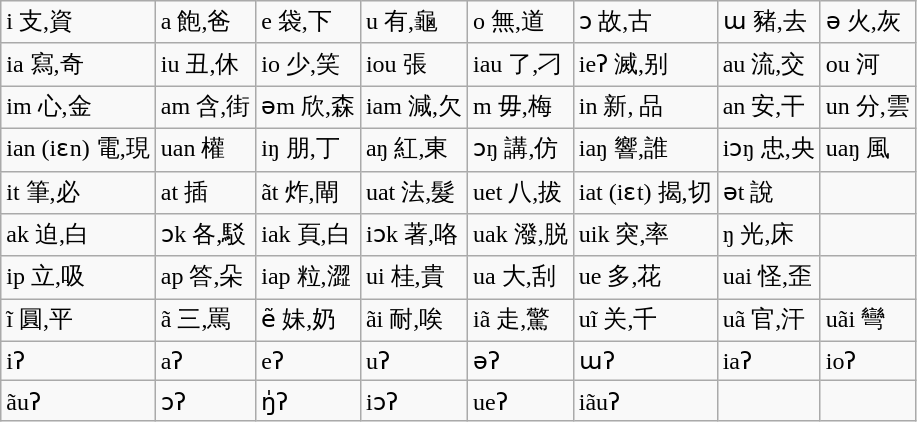<table class="wikitable">
<tr>
<td>i 支,資</td>
<td>a 飽,爸</td>
<td>e 袋,下</td>
<td>u 有,龜</td>
<td>o 無,道</td>
<td>ɔ 故,古</td>
<td>ɯ 豬,去</td>
<td>ə 火,灰</td>
</tr>
<tr>
<td>ia 寫,奇</td>
<td>iu 丑,休</td>
<td>io 少,笑</td>
<td>iou 張</td>
<td>iau 了,刁</td>
<td>ieʔ 滅,别</td>
<td>au 流,交</td>
<td>ou 河</td>
</tr>
<tr>
<td>im 心,金</td>
<td>am 含,街</td>
<td>əm 欣,森</td>
<td>iam 減,欠</td>
<td>m 毋,梅</td>
<td>in 新, 品</td>
<td>an 安,干</td>
<td>un 分,雲</td>
</tr>
<tr>
<td>ian (iɛn) 電,現</td>
<td>uan 權</td>
<td>iŋ 朋,丁</td>
<td>aŋ 紅,東</td>
<td>ɔŋ 講,仿</td>
<td>iaŋ 響,誰</td>
<td>iɔŋ 忠,央</td>
<td>uaŋ 風</td>
</tr>
<tr>
<td>it 筆,必</td>
<td>at 插</td>
<td>ãt 炸,閘</td>
<td>uat 法,髮</td>
<td>uet 八,拔</td>
<td>iat (iɛt) 揭,切</td>
<td>ət 說</td>
<td></td>
</tr>
<tr>
<td>ak 迫,白</td>
<td>ɔk 各,駁</td>
<td>iak 頁,白</td>
<td>iɔk 著,咯</td>
<td>uak 潑,脱</td>
<td>uik 突,率</td>
<td>ŋ 光,床</td>
<td></td>
</tr>
<tr>
<td>ip 立,吸</td>
<td>ap 答,朵</td>
<td>iap 粒,澀</td>
<td>ui 桂,貴</td>
<td>ua 大,刮</td>
<td>ue 多,花</td>
<td>uai 怪,歪</td>
<td></td>
</tr>
<tr>
<td>ĩ 圓,平</td>
<td>ã 三,罵</td>
<td>ẽ 妹,奶</td>
<td>ãi 耐,唉</td>
<td>iã 走,驚</td>
<td>uĩ 关,千</td>
<td>uã 官,汗</td>
<td>uãi 彎</td>
</tr>
<tr>
<td>iʔ</td>
<td>aʔ</td>
<td>eʔ</td>
<td>uʔ</td>
<td>əʔ</td>
<td>ɯʔ</td>
<td>iaʔ</td>
<td>ioʔ</td>
</tr>
<tr>
<td>ãuʔ</td>
<td>ɔʔ</td>
<td>ŋ̍ʔ</td>
<td>iɔʔ</td>
<td>ueʔ</td>
<td>iãuʔ</td>
<td></td>
<td></td>
</tr>
</table>
